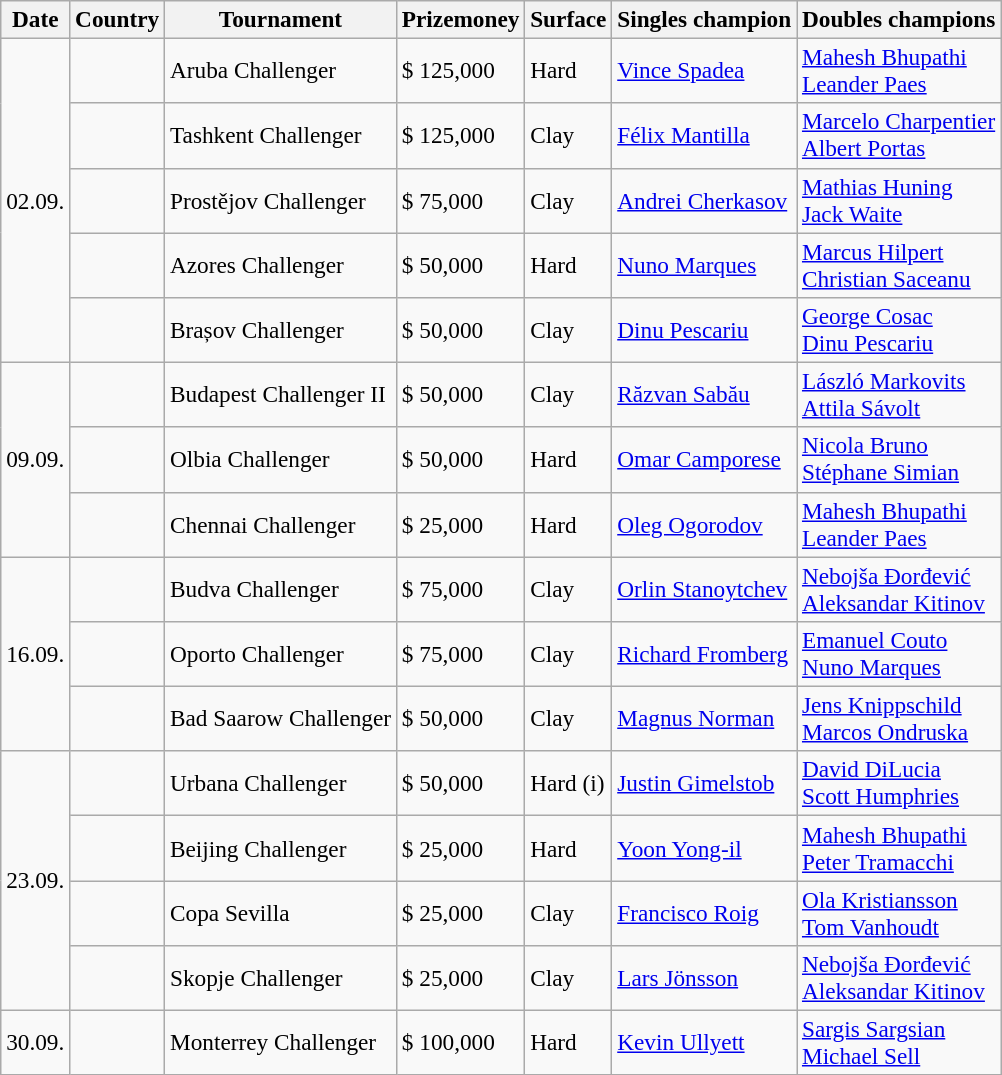<table class="sortable wikitable" style=font-size:97%>
<tr>
<th>Date</th>
<th>Country</th>
<th>Tournament</th>
<th>Prizemoney</th>
<th>Surface</th>
<th>Singles champion</th>
<th>Doubles champions</th>
</tr>
<tr>
<td rowspan="5">02.09.</td>
<td></td>
<td>Aruba Challenger</td>
<td>$ 125,000</td>
<td>Hard</td>
<td> <a href='#'>Vince Spadea</a></td>
<td> <a href='#'>Mahesh Bhupathi</a><br> <a href='#'>Leander Paes</a></td>
</tr>
<tr>
<td></td>
<td>Tashkent Challenger</td>
<td>$ 125,000</td>
<td>Clay</td>
<td> <a href='#'>Félix Mantilla</a></td>
<td> <a href='#'>Marcelo Charpentier</a><br> <a href='#'>Albert Portas</a></td>
</tr>
<tr>
<td></td>
<td>Prostějov Challenger</td>
<td>$ 75,000</td>
<td>Clay</td>
<td> <a href='#'>Andrei Cherkasov</a></td>
<td> <a href='#'>Mathias Huning</a> <br>  <a href='#'>Jack Waite</a></td>
</tr>
<tr>
<td></td>
<td>Azores Challenger</td>
<td>$ 50,000</td>
<td>Hard</td>
<td> <a href='#'>Nuno Marques</a></td>
<td> <a href='#'>Marcus Hilpert</a><br> <a href='#'>Christian Saceanu</a></td>
</tr>
<tr>
<td></td>
<td>Brașov Challenger</td>
<td>$ 50,000</td>
<td>Clay</td>
<td> <a href='#'>Dinu Pescariu</a></td>
<td> <a href='#'>George Cosac</a><br>  <a href='#'>Dinu Pescariu</a></td>
</tr>
<tr>
<td rowspan="3">09.09.</td>
<td></td>
<td>Budapest Challenger II</td>
<td>$ 50,000</td>
<td>Clay</td>
<td> <a href='#'>Răzvan Sabău</a></td>
<td> <a href='#'>László Markovits</a><br> <a href='#'>Attila Sávolt</a></td>
</tr>
<tr>
<td></td>
<td>Olbia Challenger</td>
<td>$ 50,000</td>
<td>Hard</td>
<td> <a href='#'>Omar Camporese</a></td>
<td> <a href='#'>Nicola Bruno</a><br> <a href='#'>Stéphane Simian</a></td>
</tr>
<tr>
<td></td>
<td>Chennai Challenger</td>
<td>$ 25,000</td>
<td>Hard</td>
<td> <a href='#'>Oleg Ogorodov</a></td>
<td> <a href='#'>Mahesh Bhupathi</a><br> <a href='#'>Leander Paes</a></td>
</tr>
<tr>
<td rowspan="3">16.09.</td>
<td></td>
<td>Budva Challenger</td>
<td>$ 75,000</td>
<td>Clay</td>
<td> <a href='#'>Orlin Stanoytchev</a></td>
<td> <a href='#'>Nebojša Đorđević</a><br> <a href='#'>Aleksandar Kitinov</a></td>
</tr>
<tr>
<td></td>
<td>Oporto Challenger</td>
<td>$ 75,000</td>
<td>Clay</td>
<td> <a href='#'>Richard Fromberg</a></td>
<td> <a href='#'>Emanuel Couto</a><br> <a href='#'>Nuno Marques</a></td>
</tr>
<tr>
<td></td>
<td>Bad Saarow Challenger</td>
<td>$ 50,000</td>
<td>Clay</td>
<td> <a href='#'>Magnus Norman</a></td>
<td> <a href='#'>Jens Knippschild</a><br> <a href='#'>Marcos Ondruska</a></td>
</tr>
<tr>
<td rowspan="4">23.09.</td>
<td></td>
<td>Urbana Challenger</td>
<td>$ 50,000</td>
<td>Hard (i)</td>
<td> <a href='#'>Justin Gimelstob</a></td>
<td> <a href='#'>David DiLucia</a><br> <a href='#'>Scott Humphries</a></td>
</tr>
<tr>
<td></td>
<td>Beijing Challenger</td>
<td>$ 25,000</td>
<td>Hard</td>
<td> <a href='#'>Yoon Yong-il</a></td>
<td> <a href='#'>Mahesh Bhupathi</a><br> <a href='#'>Peter Tramacchi</a></td>
</tr>
<tr>
<td></td>
<td>Copa Sevilla</td>
<td>$ 25,000</td>
<td>Clay</td>
<td> <a href='#'>Francisco Roig</a></td>
<td> <a href='#'>Ola Kristiansson</a><br> <a href='#'>Tom Vanhoudt</a></td>
</tr>
<tr>
<td></td>
<td>Skopje Challenger</td>
<td>$ 25,000</td>
<td>Clay</td>
<td> <a href='#'>Lars Jönsson</a></td>
<td> <a href='#'>Nebojša Đorđević</a><br> <a href='#'>Aleksandar Kitinov</a></td>
</tr>
<tr>
<td>30.09.</td>
<td></td>
<td>Monterrey Challenger</td>
<td>$ 100,000</td>
<td>Hard</td>
<td> <a href='#'>Kevin Ullyett</a></td>
<td> <a href='#'>Sargis Sargsian</a><br> <a href='#'>Michael Sell</a></td>
</tr>
</table>
